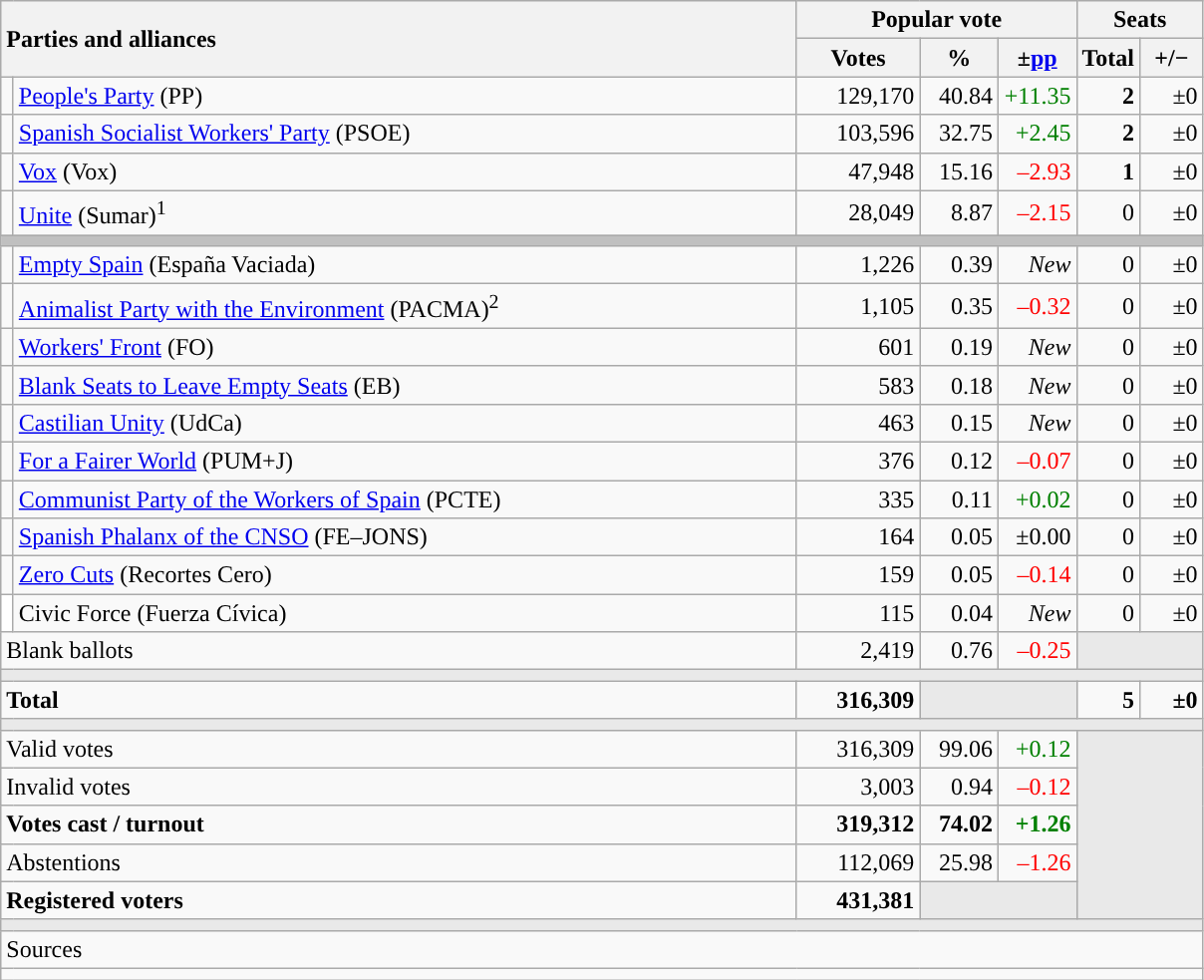<table class="wikitable" style="text-align:right;">
<tr>
<th style="text-align:left;" rowspan="2" colspan="2" width="525">Parties and alliances</th>
<th colspan="3">Popular vote</th>
<th colspan="2">Seats</th>
</tr>
<tr>
<th width="75">Votes</th>
<th width="45">%</th>
<th width="45">±<a href='#'>pp</a></th>
<th width="35">Total</th>
<th width="35">+/−</th>
</tr>
<tr>
<td width="1" style="color:inherit;background:"></td>
<td align="left"><a href='#'>People's Party</a> (PP)</td>
<td>129,170</td>
<td>40.84</td>
<td style="color:green;">+11.35</td>
<td><strong>2</strong></td>
<td>±0</td>
</tr>
<tr>
<td style="color:inherit;background:"></td>
<td align="left"><a href='#'>Spanish Socialist Workers' Party</a> (PSOE)</td>
<td>103,596</td>
<td>32.75</td>
<td style="color:green;">+2.45</td>
<td><strong>2</strong></td>
<td>±0</td>
</tr>
<tr>
<td style="color:inherit;background:"></td>
<td align="left"><a href='#'>Vox</a> (Vox)</td>
<td>47,948</td>
<td>15.16</td>
<td style="color:red;">–2.93</td>
<td><strong>1</strong></td>
<td>±0</td>
</tr>
<tr>
<td style="color:inherit;background:"></td>
<td align="left"><a href='#'>Unite</a> (Sumar)<sup>1</sup></td>
<td>28,049</td>
<td>8.87</td>
<td style="color:red;">–2.15</td>
<td>0</td>
<td>±0</td>
</tr>
<tr>
<td colspan="7" bgcolor="#C0C0C0"></td>
</tr>
<tr>
<td style="color:inherit;background:"></td>
<td align="left"><a href='#'>Empty Spain</a> (España Vaciada)</td>
<td>1,226</td>
<td>0.39</td>
<td><em>New</em></td>
<td>0</td>
<td>±0</td>
</tr>
<tr>
<td style="color:inherit;background:"></td>
<td align="left"><a href='#'>Animalist Party with the Environment</a> (PACMA)<sup>2</sup></td>
<td>1,105</td>
<td>0.35</td>
<td style="color:red;">–0.32</td>
<td>0</td>
<td>±0</td>
</tr>
<tr>
<td style="color:inherit;background:"></td>
<td align="left"><a href='#'>Workers' Front</a> (FO)</td>
<td>601</td>
<td>0.19</td>
<td><em>New</em></td>
<td>0</td>
<td>±0</td>
</tr>
<tr>
<td style="color:inherit;background:"></td>
<td align="left"><a href='#'>Blank Seats to Leave Empty Seats</a> (EB)</td>
<td>583</td>
<td>0.18</td>
<td><em>New</em></td>
<td>0</td>
<td>±0</td>
</tr>
<tr>
<td style="color:inherit;background:"></td>
<td align="left"><a href='#'>Castilian Unity</a> (UdCa)</td>
<td>463</td>
<td>0.15</td>
<td><em>New</em></td>
<td>0</td>
<td>±0</td>
</tr>
<tr>
<td style="color:inherit;background:"></td>
<td align="left"><a href='#'>For a Fairer World</a> (PUM+J)</td>
<td>376</td>
<td>0.12</td>
<td style="color:red;">–0.07</td>
<td>0</td>
<td>±0</td>
</tr>
<tr>
<td style="color:inherit;background:"></td>
<td align="left"><a href='#'>Communist Party of the Workers of Spain</a> (PCTE)</td>
<td>335</td>
<td>0.11</td>
<td style="color:green;">+0.02</td>
<td>0</td>
<td>±0</td>
</tr>
<tr>
<td style="color:inherit;background:"></td>
<td align="left"><a href='#'>Spanish Phalanx of the CNSO</a> (FE–JONS)</td>
<td>164</td>
<td>0.05</td>
<td>±0.00</td>
<td>0</td>
<td>±0</td>
</tr>
<tr>
<td style="color:inherit;background:"></td>
<td align="left"><a href='#'>Zero Cuts</a> (Recortes Cero)</td>
<td>159</td>
<td>0.05</td>
<td style="color:red;">–0.14</td>
<td>0</td>
<td>±0</td>
</tr>
<tr>
<td bgcolor="white"></td>
<td align="left">Civic Force (Fuerza Cívica)</td>
<td>115</td>
<td>0.04</td>
<td><em>New</em></td>
<td>0</td>
<td>±0</td>
</tr>
<tr>
<td align="left" colspan="2">Blank ballots</td>
<td>2,419</td>
<td>0.76</td>
<td style="color:red;">–0.25</td>
<td bgcolor="#E9E9E9" colspan="2"></td>
</tr>
<tr>
<td colspan="7" bgcolor="#E9E9E9"></td>
</tr>
<tr style="font-weight:bold;">
<td align="left" colspan="2">Total</td>
<td>316,309</td>
<td bgcolor="#E9E9E9" colspan="2"></td>
<td>5</td>
<td>±0</td>
</tr>
<tr>
<td colspan="7" bgcolor="#E9E9E9"></td>
</tr>
<tr>
<td align="left" colspan="2">Valid votes</td>
<td>316,309</td>
<td>99.06</td>
<td style="color:green;">+0.12</td>
<td bgcolor="#E9E9E9" colspan="2" rowspan="5"></td>
</tr>
<tr>
<td align="left" colspan="2">Invalid votes</td>
<td>3,003</td>
<td>0.94</td>
<td style="color:red;">–0.12</td>
</tr>
<tr style="font-weight:bold;">
<td align="left" colspan="2">Votes cast / turnout</td>
<td>319,312</td>
<td>74.02</td>
<td style="color:green;">+1.26</td>
</tr>
<tr>
<td align="left" colspan="2">Abstentions</td>
<td>112,069</td>
<td>25.98</td>
<td style="color:red;">–1.26</td>
</tr>
<tr style="font-weight:bold;">
<td align="left" colspan="2">Registered voters</td>
<td>431,381</td>
<td bgcolor="#E9E9E9" colspan="2"></td>
</tr>
<tr>
<td colspan="7" bgcolor="#E9E9E9"></td>
</tr>
<tr>
<td align="left" colspan="7">Sources</td>
</tr>
<tr>
<td colspan="7" style="text-align:left; max-width:790px;"></td>
</tr>
</table>
